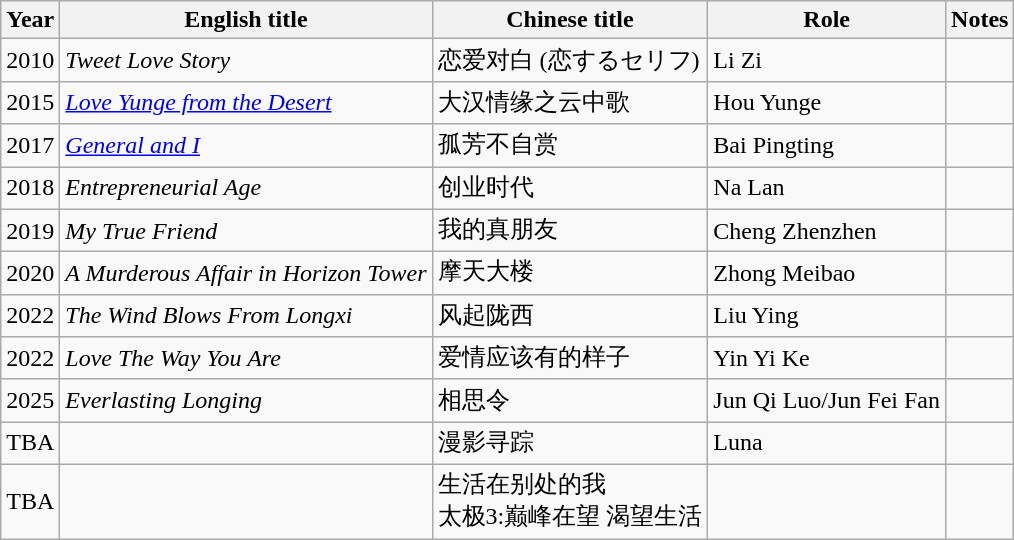<table class="wikitable">
<tr>
<th>Year</th>
<th>English title</th>
<th>Chinese title</th>
<th>Role</th>
<th>Notes</th>
</tr>
<tr>
<td>2010</td>
<td><em>Tweet Love Story</em></td>
<td>恋爱对白 (恋するセリフ)</td>
<td>Li Zi</td>
<td></td>
</tr>
<tr>
<td>2015</td>
<td><em><a href='#'>Love Yunge from the Desert</a></em></td>
<td>大汉情缘之云中歌</td>
<td>Hou Yunge</td>
<td></td>
</tr>
<tr>
<td>2017</td>
<td><em><a href='#'>General and I</a></em></td>
<td>孤芳不自赏</td>
<td>Bai Pingting</td>
<td></td>
</tr>
<tr>
<td>2018</td>
<td><em>Entrepreneurial Age</em></td>
<td>创业时代</td>
<td>Na Lan</td>
<td></td>
</tr>
<tr>
<td>2019</td>
<td><em>My True Friend</em></td>
<td>我的真朋友</td>
<td>Cheng Zhenzhen</td>
<td></td>
</tr>
<tr>
<td>2020</td>
<td><em>A Murderous Affair in Horizon Tower</em></td>
<td>摩天大楼</td>
<td>Zhong Meibao</td>
<td></td>
</tr>
<tr>
<td>2022</td>
<td><em>The Wind Blows From Longxi</em></td>
<td>风起陇西</td>
<td>Liu Ying</td>
<td></td>
</tr>
<tr>
<td>2022</td>
<td><em>Love The Way You Are</em></td>
<td>爱情应该有的样子</td>
<td>Yin Yi Ke</td>
<td></td>
</tr>
<tr>
<td>2025</td>
<td><em>Everlasting Longing</em></td>
<td>相思令</td>
<td>Jun Qi Luo/Jun Fei Fan</td>
<td></td>
</tr>
<tr>
<td>TBA</td>
<td></td>
<td>漫影寻踪</td>
<td>Luna</td>
<td></td>
</tr>
<tr>
<td>TBA</td>
<td></td>
<td>生活在别处的我<br>太极3:巅峰在望
渴望生活</td>
<td></td>
<td></td>
</tr>
</table>
